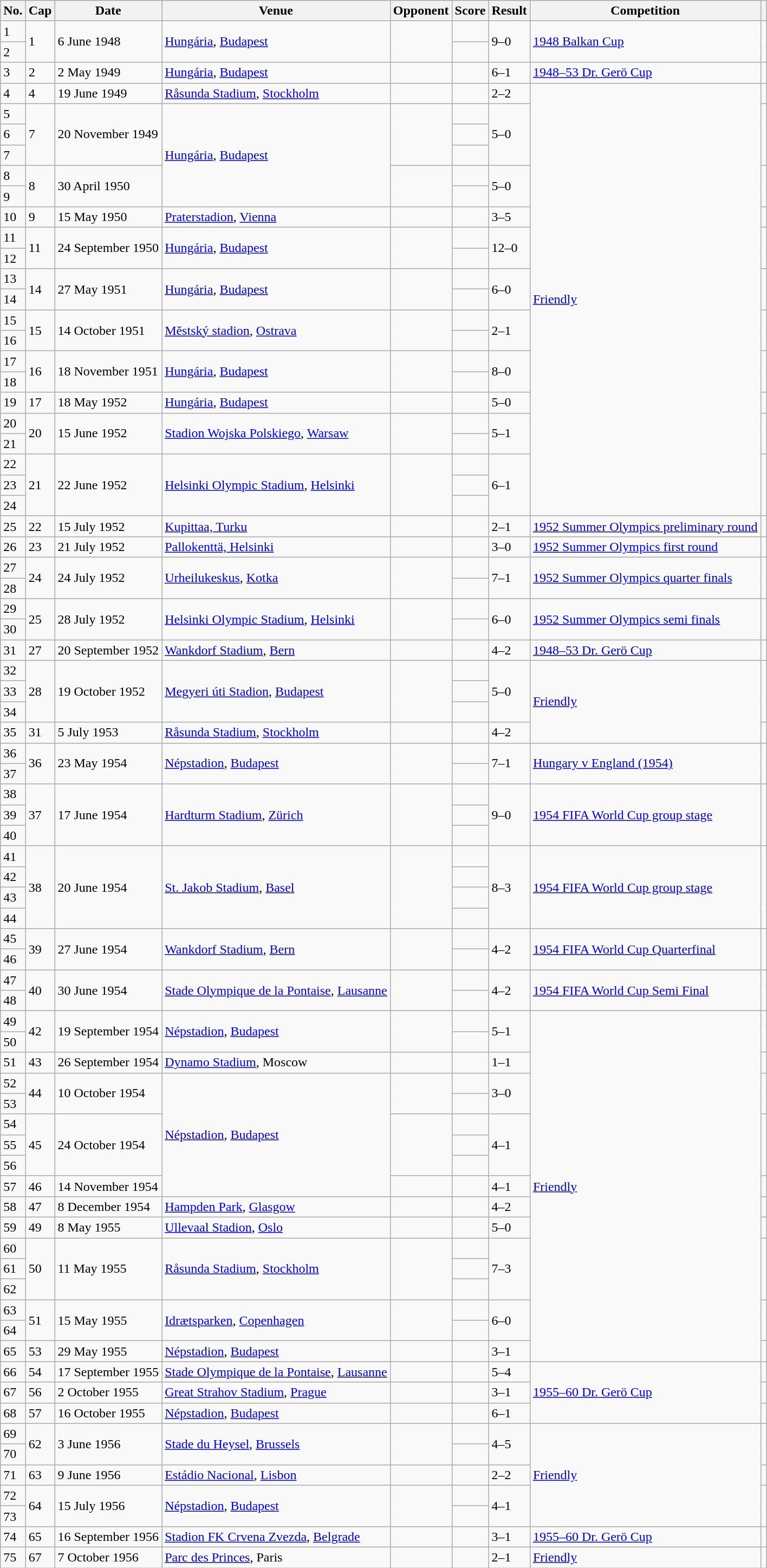<table class="wikitable plainrowheaders sortable">
<tr>
<th scope=col>No.</th>
<th scope=col>Cap</th>
<th scope=col>Date</th>
<th scope=col>Venue</th>
<th scope=col>Opponent</th>
<th scope=col>Score</th>
<th scope=col>Result</th>
<th scope=col>Competition</th>
<th scope=col class=unsortable></th>
</tr>
<tr>
<td>1</td>
<td rowspan=2>1</td>
<td rowspan=2>6 June 1948</td>
<td rowspan=2><a href='#'>Hungária</a>, <a href='#'>Budapest</a></td>
<td rowspan=2></td>
<td></td>
<td rowspan=2>9–0</td>
<td rowspan=2><a href='#'>1948 Balkan Cup</a></td>
<td rowspan=2></td>
</tr>
<tr>
<td>2</td>
<td></td>
</tr>
<tr>
<td>3</td>
<td>2</td>
<td>2 May 1949</td>
<td><a href='#'>Hungária</a>, <a href='#'>Budapest</a></td>
<td></td>
<td></td>
<td>6–1</td>
<td><a href='#'>1948–53 Dr. Gerö Cup</a></td>
<td></td>
</tr>
<tr>
<td>4</td>
<td>4</td>
<td>19 June 1949</td>
<td><a href='#'>Råsunda Stadium</a>, <a href='#'>Stockholm</a></td>
<td></td>
<td></td>
<td>2–2</td>
<td rowspan=21><a href='#'>Friendly</a></td>
<td></td>
</tr>
<tr>
<td>5</td>
<td rowspan=3>7</td>
<td rowspan=3>20 November 1949</td>
<td rowspan=5><a href='#'>Hungária</a>, <a href='#'>Budapest</a></td>
<td rowspan=3></td>
<td></td>
<td rowspan=3>5–0</td>
<td rowspan=3></td>
</tr>
<tr>
<td>6</td>
<td></td>
</tr>
<tr>
<td>7</td>
<td></td>
</tr>
<tr>
<td>8</td>
<td rowspan=2>8</td>
<td rowspan=2>30 April 1950</td>
<td rowspan=2></td>
<td></td>
<td rowspan=2>5–0</td>
<td rowspan=2></td>
</tr>
<tr>
<td>9</td>
<td></td>
</tr>
<tr>
<td>10</td>
<td>9</td>
<td>15 May 1950</td>
<td><a href='#'>Praterstadion</a>, <a href='#'>Vienna</a></td>
<td></td>
<td></td>
<td>3–5</td>
<td></td>
</tr>
<tr>
<td>11</td>
<td rowspan=2>11</td>
<td rowspan=2>24 September 1950</td>
<td rowspan=2><a href='#'>Hungária</a>, <a href='#'>Budapest</a></td>
<td rowspan=2></td>
<td></td>
<td rowspan=2>12–0</td>
<td rowspan=2></td>
</tr>
<tr>
<td>12</td>
<td></td>
</tr>
<tr>
<td>13</td>
<td rowspan=2>14</td>
<td rowspan=2>27 May 1951</td>
<td rowspan=2><a href='#'>Hungária</a>, <a href='#'>Budapest</a></td>
<td rowspan=2></td>
<td></td>
<td rowspan=2>6–0</td>
<td rowspan=2></td>
</tr>
<tr>
<td>14</td>
<td></td>
</tr>
<tr>
<td>15</td>
<td rowspan=2>15</td>
<td rowspan=2>14 October 1951</td>
<td rowspan=2><a href='#'>Městský stadion</a>, <a href='#'>Ostrava</a></td>
<td rowspan=2></td>
<td></td>
<td rowspan=2>2–1</td>
<td rowspan=2></td>
</tr>
<tr>
<td>16</td>
<td></td>
</tr>
<tr>
<td>17</td>
<td rowspan=2>16</td>
<td rowspan=2>18 November 1951</td>
<td rowspan=2><a href='#'>Hungária</a>, <a href='#'>Budapest</a></td>
<td rowspan=2></td>
<td></td>
<td rowspan=2>8–0</td>
<td rowspan=2></td>
</tr>
<tr>
<td>18</td>
<td></td>
</tr>
<tr>
<td>19</td>
<td>17</td>
<td>18 May 1952</td>
<td><a href='#'>Hungária</a>, <a href='#'>Budapest</a></td>
<td></td>
<td></td>
<td>5–0</td>
<td></td>
</tr>
<tr>
<td>20</td>
<td rowspan=2>20</td>
<td rowspan=2>15 June 1952</td>
<td rowspan=2><a href='#'>Stadion Wojska Polskiego</a>, <a href='#'>Warsaw</a></td>
<td rowspan=2></td>
<td></td>
<td rowspan=2>5–1</td>
<td rowspan=2></td>
</tr>
<tr>
<td>21</td>
<td></td>
</tr>
<tr>
<td>22</td>
<td rowspan=3>21</td>
<td rowspan=3>22 June 1952</td>
<td rowspan=3><a href='#'>Helsinki Olympic Stadium</a>, <a href='#'>Helsinki</a></td>
<td rowspan=3></td>
<td></td>
<td rowspan=3>6–1</td>
<td rowspan=3></td>
</tr>
<tr>
<td>23</td>
<td></td>
</tr>
<tr>
<td>24</td>
<td></td>
</tr>
<tr>
<td>25</td>
<td>22</td>
<td>15 July 1952</td>
<td><a href='#'>Kupittaa, Turku</a></td>
<td></td>
<td></td>
<td>2–1</td>
<td><a href='#'>1952 Summer Olympics preliminary round</a></td>
<td></td>
</tr>
<tr>
<td>26</td>
<td>23</td>
<td>21 July 1952</td>
<td><a href='#'>Pallokenttä, Helsinki</a></td>
<td></td>
<td></td>
<td>3–0</td>
<td><a href='#'>1952 Summer Olympics first round</a></td>
<td></td>
</tr>
<tr>
<td>27</td>
<td rowspan=2>24</td>
<td rowspan=2>24 July 1952</td>
<td rowspan=2><a href='#'>Urheilukeskus</a>, <a href='#'>Kotka</a></td>
<td rowspan=2></td>
<td></td>
<td rowspan=2>7–1</td>
<td rowspan=2><a href='#'>1952 Summer Olympics quarter finals</a></td>
<td rowspan=2></td>
</tr>
<tr>
<td>28</td>
<td></td>
</tr>
<tr>
<td>29</td>
<td rowspan=2>25</td>
<td rowspan=2>28 July 1952</td>
<td rowspan=2><a href='#'>Helsinki Olympic Stadium</a>, <a href='#'>Helsinki</a></td>
<td rowspan=2></td>
<td></td>
<td rowspan=2>6–0</td>
<td rowspan=2><a href='#'>1952 Summer Olympics semi finals</a></td>
<td rowspan=2></td>
</tr>
<tr>
<td>30</td>
<td></td>
</tr>
<tr>
<td>31</td>
<td>27</td>
<td>20 September 1952</td>
<td><a href='#'>Wankdorf Stadium</a>, <a href='#'>Bern</a></td>
<td></td>
<td></td>
<td>4–2</td>
<td><a href='#'>1948–53 Dr. Gerö Cup</a></td>
<td></td>
</tr>
<tr>
<td>32</td>
<td rowspan=3>28</td>
<td rowspan=3>19 October 1952</td>
<td rowspan=3><a href='#'>Megyeri úti Stadion</a>, <a href='#'>Budapest</a></td>
<td rowspan=3></td>
<td></td>
<td rowspan=3>5–0</td>
<td rowspan=4><a href='#'>Friendly</a></td>
<td rowspan=3></td>
</tr>
<tr>
<td>33</td>
<td></td>
</tr>
<tr>
<td>34</td>
<td></td>
</tr>
<tr>
<td>35</td>
<td>31</td>
<td>5 July 1953</td>
<td><a href='#'>Råsunda Stadium</a>, <a href='#'>Stockholm</a></td>
<td></td>
<td></td>
<td>4–2</td>
<td></td>
</tr>
<tr>
<td>36</td>
<td rowspan=2>36</td>
<td rowspan=2>23 May 1954</td>
<td rowspan=2><a href='#'>Népstadion</a>, <a href='#'>Budapest</a></td>
<td rowspan=2></td>
<td></td>
<td rowspan=2>7–1</td>
<td rowspan=2><a href='#'>Hungary v England (1954)</a></td>
<td rowspan=2></td>
</tr>
<tr>
<td>37</td>
<td></td>
</tr>
<tr>
<td>38</td>
<td rowspan=3>37</td>
<td rowspan=3>17 June 1954</td>
<td rowspan=3><a href='#'>Hardturm Stadium</a>, <a href='#'>Zürich</a></td>
<td rowspan=3></td>
<td></td>
<td rowspan=3>9–0</td>
<td rowspan=3><a href='#'>1954 FIFA World Cup group stage</a></td>
<td rowspan=3></td>
</tr>
<tr>
<td>39</td>
<td></td>
</tr>
<tr>
<td>40</td>
<td></td>
</tr>
<tr>
<td>41</td>
<td rowspan=4>38</td>
<td rowspan=4>20 June 1954</td>
<td rowspan=4><a href='#'>St. Jakob Stadium</a>, <a href='#'>Basel</a></td>
<td rowspan=4></td>
<td></td>
<td rowspan=4>8–3</td>
<td rowspan=4><a href='#'>1954 FIFA World Cup group stage</a></td>
<td rowspan=4></td>
</tr>
<tr>
<td>42</td>
<td></td>
</tr>
<tr>
<td>43</td>
<td></td>
</tr>
<tr>
<td>44</td>
<td></td>
</tr>
<tr>
<td>45</td>
<td rowspan=2>39</td>
<td rowspan=2>27 June 1954</td>
<td rowspan=2><a href='#'>Wankdorf Stadium</a>, <a href='#'>Bern</a></td>
<td rowspan=2></td>
<td></td>
<td rowspan=2>4–2</td>
<td rowspan=2><a href='#'>1954 FIFA World Cup Quarterfinal</a></td>
<td rowspan=2></td>
</tr>
<tr>
<td>46</td>
<td></td>
</tr>
<tr>
<td>47</td>
<td rowspan=2>40</td>
<td rowspan=2>30 June 1954</td>
<td rowspan=2><a href='#'>Stade Olympique de la Pontaise</a>, <a href='#'>Lausanne</a></td>
<td rowspan=2></td>
<td></td>
<td rowspan=2>4–2</td>
<td rowspan=2><a href='#'>1954 FIFA World Cup Semi Final</a></td>
<td rowspan=2></td>
</tr>
<tr>
<td>48</td>
<td></td>
</tr>
<tr>
<td>49</td>
<td rowspan=2>42</td>
<td rowspan=2>19 September 1954</td>
<td rowspan=2><a href='#'>Népstadion</a>, <a href='#'>Budapest</a></td>
<td rowspan=2></td>
<td></td>
<td rowspan=2>5–1</td>
<td rowspan=17><a href='#'>Friendly</a></td>
<td rowspan=2></td>
</tr>
<tr>
<td>50</td>
<td></td>
</tr>
<tr>
<td>51</td>
<td>43</td>
<td>26 September 1954</td>
<td><a href='#'>Dynamo Stadium</a>, Moscow</td>
<td></td>
<td></td>
<td>1–1</td>
<td></td>
</tr>
<tr>
<td>52</td>
<td rowspan=2>44</td>
<td rowspan=2>10 October 1954</td>
<td rowspan=6><a href='#'>Népstadion</a>, <a href='#'>Budapest</a></td>
<td rowspan=2></td>
<td></td>
<td rowspan=2>3–0</td>
<td rowspan=2></td>
</tr>
<tr>
<td>53</td>
<td></td>
</tr>
<tr>
<td>54</td>
<td rowspan=3>45</td>
<td rowspan=3>24 October 1954</td>
<td rowspan=3></td>
<td></td>
<td rowspan=3>4–1</td>
<td rowspan=3></td>
</tr>
<tr>
<td>55</td>
<td></td>
</tr>
<tr>
<td>56</td>
<td></td>
</tr>
<tr>
<td>57</td>
<td>46</td>
<td>14 November 1954</td>
<td></td>
<td></td>
<td>4–1</td>
<td></td>
</tr>
<tr>
<td>58</td>
<td>47</td>
<td>8 December 1954</td>
<td><a href='#'>Hampden Park</a>, <a href='#'>Glasgow</a></td>
<td></td>
<td></td>
<td>4–2</td>
<td></td>
</tr>
<tr>
<td>59</td>
<td>49</td>
<td>8 May 1955</td>
<td><a href='#'>Ullevaal Stadion</a>, <a href='#'>Oslo</a></td>
<td></td>
<td></td>
<td>5–0</td>
<td></td>
</tr>
<tr>
<td>60</td>
<td rowspan=3>50</td>
<td rowspan=3>11 May 1955</td>
<td rowspan=3><a href='#'>Råsunda Stadium</a>, <a href='#'>Stockholm</a></td>
<td rowspan=3></td>
<td></td>
<td rowspan=3>7–3</td>
<td rowspan=3></td>
</tr>
<tr>
<td>61</td>
<td></td>
</tr>
<tr>
<td>62</td>
<td></td>
</tr>
<tr>
<td>63</td>
<td rowspan=2>51</td>
<td rowspan=2>15 May 1955</td>
<td rowspan=2><a href='#'>Idrætsparken</a>, <a href='#'>Copenhagen</a></td>
<td rowspan=2></td>
<td></td>
<td rowspan=2>6–0</td>
<td rowspan=2></td>
</tr>
<tr>
<td>64</td>
<td></td>
</tr>
<tr>
<td>65</td>
<td>53</td>
<td>29 May 1955</td>
<td><a href='#'>Népstadion</a>, <a href='#'>Budapest</a></td>
<td></td>
<td></td>
<td>3–1</td>
<td></td>
</tr>
<tr>
<td>66</td>
<td>54</td>
<td>17 September 1955</td>
<td><a href='#'>Stade Olympique de la Pontaise</a>, <a href='#'>Lausanne</a></td>
<td></td>
<td></td>
<td>5–4</td>
<td rowspan=3><a href='#'>1955–60 Dr. Gerö Cup</a></td>
<td></td>
</tr>
<tr>
<td>67</td>
<td>56</td>
<td>2 October 1955</td>
<td><a href='#'>Great Strahov Stadium</a>, <a href='#'>Prague</a></td>
<td></td>
<td></td>
<td>3–1</td>
<td></td>
</tr>
<tr>
<td>68</td>
<td>57</td>
<td>16 October 1955</td>
<td><a href='#'>Népstadion</a>, <a href='#'>Budapest</a></td>
<td></td>
<td></td>
<td>6–1</td>
<td></td>
</tr>
<tr>
<td>69</td>
<td rowspan=2>62</td>
<td rowspan=2>3 June 1956</td>
<td rowspan=2><a href='#'>Stade du Heysel</a>, <a href='#'>Brussels</a></td>
<td rowspan=2></td>
<td></td>
<td rowspan=2>4–5</td>
<td rowspan=5><a href='#'>Friendly</a></td>
<td rowspan=2></td>
</tr>
<tr>
<td>70</td>
<td></td>
</tr>
<tr>
<td>71</td>
<td>63</td>
<td>9 June 1956</td>
<td><a href='#'>Estádio Nacional</a>, <a href='#'>Lisbon</a></td>
<td></td>
<td></td>
<td>2–2</td>
<td></td>
</tr>
<tr>
<td>72</td>
<td rowspan=2>64</td>
<td rowspan=2>15 July 1956</td>
<td rowspan=2><a href='#'>Népstadion</a>, <a href='#'>Budapest</a></td>
<td rowspan=2></td>
<td></td>
<td rowspan=2>4–1</td>
<td rowspan=2></td>
</tr>
<tr>
<td>73</td>
<td></td>
</tr>
<tr>
<td>74</td>
<td>65</td>
<td>16 September 1956</td>
<td><a href='#'>Stadion FK Crvena Zvezda</a>, <a href='#'>Belgrade</a></td>
<td></td>
<td></td>
<td>3–1</td>
<td><a href='#'>1955–60 Dr. Gerö Cup</a></td>
<td></td>
</tr>
<tr>
<td>75</td>
<td>67</td>
<td>7 October 1956</td>
<td><a href='#'>Parc des Princes</a>, Paris</td>
<td></td>
<td></td>
<td>2–1</td>
<td><a href='#'>Friendly</a></td>
<td></td>
</tr>
</table>
